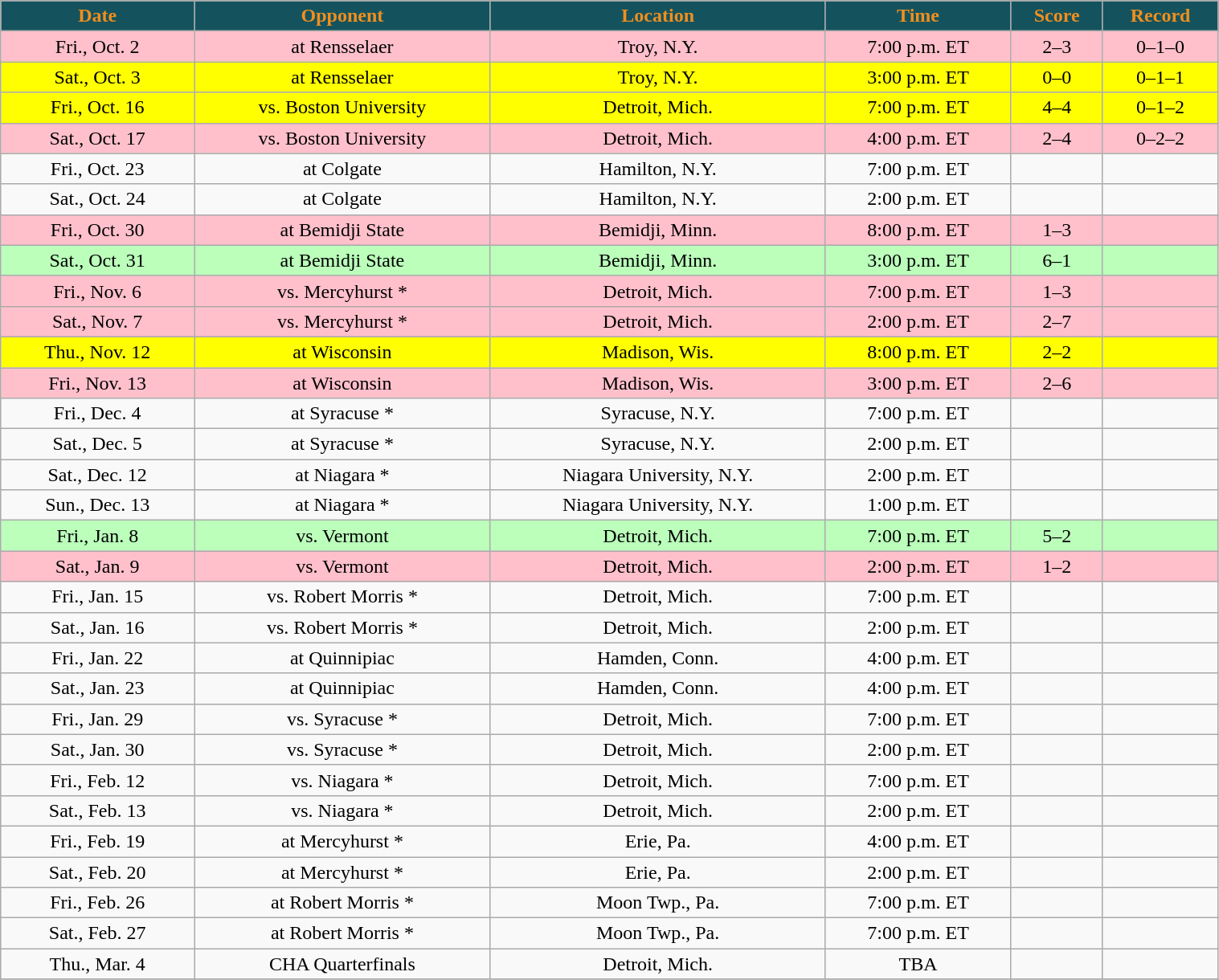<table class="wikitable" width="80%">
<tr align="center"  style=" background:#14535D; color:#EF8F1F;">
<td><strong>Date</strong></td>
<td><strong>Opponent</strong></td>
<td><strong>Location</strong></td>
<td><strong>Time</strong></td>
<td><strong>Score</strong></td>
<td><strong>Record</strong></td>
</tr>
<tr align="center" bgcolor="pink">
<td>Fri., Oct. 2</td>
<td>at Rensselaer</td>
<td>Troy, N.Y.</td>
<td>7:00 p.m. ET</td>
<td>2–3</td>
<td>0–1–0</td>
</tr>
<tr align="center" bgcolor="yellow">
<td>Sat., Oct. 3</td>
<td>at Rensselaer</td>
<td>Troy, N.Y.</td>
<td>3:00 p.m. ET</td>
<td>0–0</td>
<td>0–1–1</td>
</tr>
<tr align="center" bgcolor="yellow">
<td>Fri., Oct. 16</td>
<td>vs. Boston University</td>
<td>Detroit, Mich.</td>
<td>7:00 p.m. ET</td>
<td>4–4</td>
<td>0–1–2</td>
</tr>
<tr align="center" bgcolor="pink">
<td>Sat., Oct. 17</td>
<td>vs. Boston University</td>
<td>Detroit, Mich.</td>
<td>4:00 p.m. ET</td>
<td>2–4</td>
<td>0–2–2</td>
</tr>
<tr align="center" bgcolor="">
<td>Fri., Oct. 23</td>
<td>at Colgate</td>
<td>Hamilton, N.Y.</td>
<td>7:00 p.m. ET</td>
<td></td>
<td></td>
</tr>
<tr align="center" bgcolor="">
<td>Sat., Oct. 24</td>
<td>at Colgate</td>
<td>Hamilton, N.Y.</td>
<td>2:00 p.m. ET</td>
<td></td>
<td></td>
</tr>
<tr align="center" bgcolor="pink">
<td>Fri., Oct. 30</td>
<td>at Bemidji State</td>
<td>Bemidji, Minn.</td>
<td>8:00 p.m. ET</td>
<td>1–3</td>
<td></td>
</tr>
<tr align="center" bgcolor="bbffbb">
<td>Sat., Oct. 31</td>
<td>at Bemidji State</td>
<td>Bemidji, Minn.</td>
<td>3:00 p.m. ET</td>
<td>6–1</td>
<td></td>
</tr>
<tr align="center" bgcolor="pink">
<td>Fri., Nov. 6</td>
<td>vs. Mercyhurst *</td>
<td>Detroit, Mich.</td>
<td>7:00 p.m. ET</td>
<td>1–3</td>
<td></td>
</tr>
<tr align="center" bgcolor="pink">
<td>Sat., Nov. 7</td>
<td>vs. Mercyhurst *</td>
<td>Detroit, Mich.</td>
<td>2:00 p.m. ET</td>
<td>2–7</td>
<td></td>
</tr>
<tr align="center" bgcolor="yellow">
<td>Thu., Nov. 12</td>
<td>at Wisconsin</td>
<td>Madison, Wis.</td>
<td>8:00 p.m. ET</td>
<td>2–2</td>
<td></td>
</tr>
<tr align="center" bgcolor="pink">
<td>Fri., Nov. 13</td>
<td>at Wisconsin</td>
<td>Madison, Wis.</td>
<td>3:00 p.m. ET</td>
<td>2–6</td>
<td></td>
</tr>
<tr align="center" bgcolor="">
<td>Fri., Dec. 4</td>
<td>at Syracuse *</td>
<td>Syracuse, N.Y.</td>
<td>7:00 p.m. ET</td>
<td></td>
<td></td>
</tr>
<tr align="center" bgcolor="">
<td>Sat., Dec. 5</td>
<td>at Syracuse *</td>
<td>Syracuse, N.Y.</td>
<td>2:00 p.m. ET</td>
<td></td>
<td></td>
</tr>
<tr align="center" bgcolor="">
<td>Sat., Dec. 12</td>
<td>at Niagara *</td>
<td>Niagara University, N.Y.</td>
<td>2:00 p.m. ET</td>
<td></td>
<td></td>
</tr>
<tr align="center" bgcolor="">
<td>Sun., Dec. 13</td>
<td>at Niagara *</td>
<td>Niagara University, N.Y.</td>
<td>1:00 p.m. ET</td>
<td></td>
<td></td>
</tr>
<tr align="center" bgcolor="bbffbb">
<td>Fri., Jan. 8</td>
<td>vs. Vermont</td>
<td>Detroit, Mich.</td>
<td>7:00 p.m. ET</td>
<td>5–2</td>
<td></td>
</tr>
<tr align="center" bgcolor="pink">
<td>Sat., Jan. 9</td>
<td>vs. Vermont</td>
<td>Detroit, Mich.</td>
<td>2:00 p.m. ET</td>
<td>1–2</td>
<td></td>
</tr>
<tr align="center" bgcolor="">
<td>Fri., Jan. 15</td>
<td>vs. Robert Morris *</td>
<td>Detroit, Mich.</td>
<td>7:00 p.m. ET</td>
<td></td>
<td></td>
</tr>
<tr align="center" bgcolor="">
<td>Sat., Jan. 16</td>
<td>vs. Robert Morris *</td>
<td>Detroit, Mich.</td>
<td>2:00 p.m. ET</td>
<td></td>
<td></td>
</tr>
<tr align="center" bgcolor="">
<td>Fri., Jan. 22</td>
<td>at Quinnipiac</td>
<td>Hamden, Conn.</td>
<td>4:00 p.m. ET</td>
<td></td>
<td></td>
</tr>
<tr align="center" bgcolor="">
<td>Sat., Jan. 23</td>
<td>at Quinnipiac</td>
<td>Hamden, Conn.</td>
<td>4:00 p.m. ET</td>
<td></td>
<td></td>
</tr>
<tr align="center" bgcolor="">
<td>Fri., Jan. 29</td>
<td>vs. Syracuse *</td>
<td>Detroit, Mich.</td>
<td>7:00 p.m. ET</td>
<td></td>
<td></td>
</tr>
<tr align="center" bgcolor="">
<td>Sat., Jan. 30</td>
<td>vs. Syracuse *</td>
<td>Detroit, Mich.</td>
<td>2:00 p.m. ET</td>
<td></td>
<td></td>
</tr>
<tr align="center" bgcolor="">
<td>Fri., Feb. 12</td>
<td>vs. Niagara *</td>
<td>Detroit, Mich.</td>
<td>7:00 p.m. ET</td>
<td></td>
<td></td>
</tr>
<tr align="center" bgcolor="">
<td>Sat., Feb. 13</td>
<td>vs. Niagara *</td>
<td>Detroit, Mich.</td>
<td>2:00 p.m. ET</td>
<td></td>
<td></td>
</tr>
<tr align="center" bgcolor="">
<td>Fri., Feb. 19</td>
<td>at Mercyhurst *</td>
<td>Erie, Pa.</td>
<td>4:00 p.m. ET</td>
<td></td>
<td></td>
</tr>
<tr align="center" bgcolor="">
<td>Sat., Feb. 20</td>
<td>at Mercyhurst *</td>
<td>Erie, Pa.</td>
<td>2:00 p.m. ET</td>
<td></td>
<td></td>
</tr>
<tr align="center" bgcolor="">
<td>Fri., Feb. 26</td>
<td>at Robert Morris *</td>
<td>Moon Twp., Pa.</td>
<td>7:00 p.m. ET</td>
<td></td>
<td></td>
</tr>
<tr align="center" bgcolor="">
<td>Sat., Feb. 27</td>
<td>at Robert Morris *</td>
<td>Moon Twp., Pa.</td>
<td>7:00 p.m. ET</td>
<td></td>
<td></td>
</tr>
<tr align="center" bgcolor="">
<td>Thu., Mar. 4</td>
<td>CHA Quarterfinals</td>
<td>Detroit, Mich.</td>
<td>TBA</td>
<td></td>
<td></td>
</tr>
<tr align="center" bgcolor="">
</tr>
</table>
